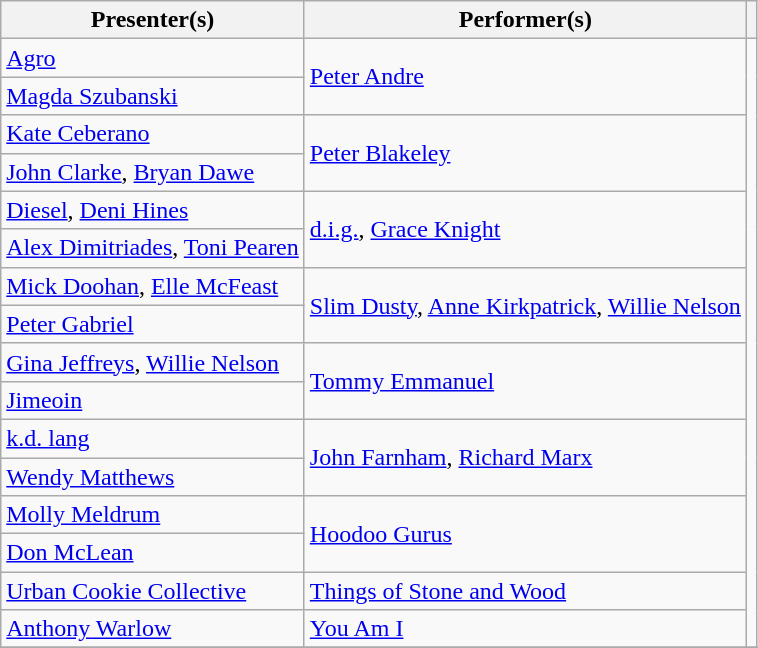<table class="wikitable plainrowheaders">
<tr>
<th scope="col">Presenter(s)</th>
<th scope="col">Performer(s)</th>
<th scope="col"></th>
</tr>
<tr>
<td><a href='#'>Agro</a></td>
<td rowspan="2"><a href='#'>Peter Andre</a></td>
<td rowspan="16"></td>
</tr>
<tr>
<td><a href='#'>Magda Szubanski</a></td>
</tr>
<tr>
<td><a href='#'>Kate Ceberano</a></td>
<td rowspan="2"><a href='#'>Peter Blakeley</a></td>
</tr>
<tr>
<td><a href='#'>John Clarke</a>, <a href='#'>Bryan Dawe</a></td>
</tr>
<tr>
<td><a href='#'>Diesel</a>, <a href='#'>Deni Hines</a></td>
<td rowspan="2"><a href='#'>d.i.g.</a>, <a href='#'>Grace Knight</a></td>
</tr>
<tr>
<td><a href='#'>Alex Dimitriades</a>, <a href='#'>Toni Pearen</a></td>
</tr>
<tr>
<td><a href='#'>Mick Doohan</a>, <a href='#'>Elle McFeast</a></td>
<td rowspan="2"><a href='#'>Slim Dusty</a>, <a href='#'>Anne Kirkpatrick</a>, <a href='#'>Willie Nelson</a></td>
</tr>
<tr>
<td><a href='#'>Peter Gabriel</a></td>
</tr>
<tr>
<td><a href='#'>Gina Jeffreys</a>, <a href='#'>Willie Nelson</a></td>
<td rowspan="2"><a href='#'>Tommy Emmanuel</a></td>
</tr>
<tr>
<td><a href='#'>Jimeoin</a></td>
</tr>
<tr>
<td><a href='#'>k.d. lang</a></td>
<td rowspan="2"><a href='#'>John Farnham</a>, <a href='#'>Richard Marx</a></td>
</tr>
<tr>
<td><a href='#'>Wendy Matthews</a></td>
</tr>
<tr>
<td><a href='#'>Molly Meldrum</a></td>
<td rowspan="2"><a href='#'>Hoodoo Gurus</a></td>
</tr>
<tr>
<td><a href='#'>Don McLean</a></td>
</tr>
<tr>
<td><a href='#'>Urban Cookie Collective</a></td>
<td><a href='#'>Things of Stone and Wood</a></td>
</tr>
<tr>
<td><a href='#'>Anthony Warlow</a></td>
<td><a href='#'>You Am I</a></td>
</tr>
<tr>
</tr>
</table>
